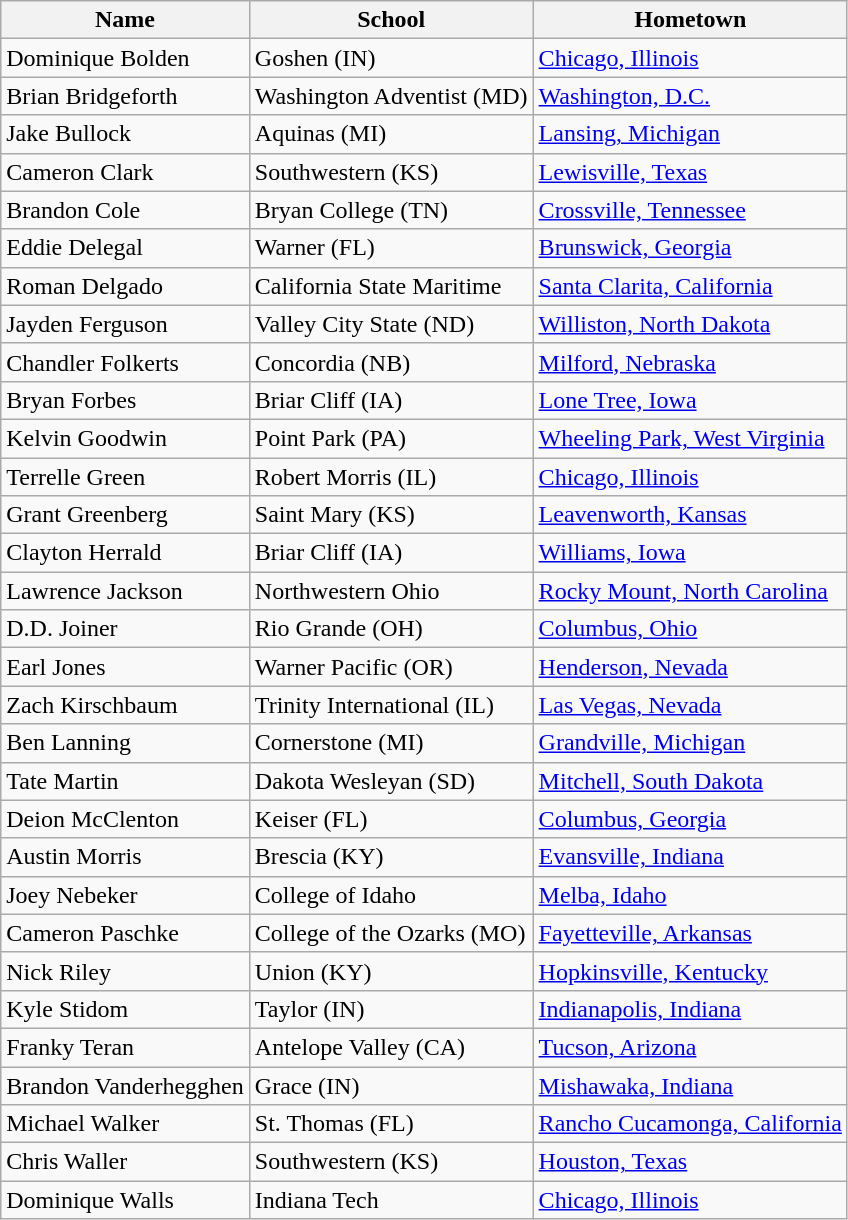<table class="wikitable sortable">
<tr>
<th>Name</th>
<th>School</th>
<th>Hometown</th>
</tr>
<tr>
<td>Dominique Bolden</td>
<td>Goshen (IN)</td>
<td><a href='#'>Chicago, Illinois</a></td>
</tr>
<tr>
<td>Brian Bridgeforth</td>
<td>Washington Adventist (MD)</td>
<td><a href='#'>Washington, D.C.</a></td>
</tr>
<tr>
<td>Jake Bullock</td>
<td>Aquinas (MI)</td>
<td><a href='#'>Lansing, Michigan</a></td>
</tr>
<tr>
<td>Cameron Clark</td>
<td>Southwestern (KS)</td>
<td><a href='#'>Lewisville, Texas</a></td>
</tr>
<tr>
<td>Brandon Cole</td>
<td>Bryan College (TN)</td>
<td><a href='#'>Crossville, Tennessee</a></td>
</tr>
<tr>
<td>Eddie Delegal</td>
<td>Warner (FL)</td>
<td><a href='#'>Brunswick, Georgia</a></td>
</tr>
<tr>
<td>Roman Delgado</td>
<td>California State Maritime</td>
<td><a href='#'>Santa Clarita, California</a></td>
</tr>
<tr>
<td>Jayden Ferguson</td>
<td>Valley City State (ND)</td>
<td><a href='#'>Williston, North Dakota</a></td>
</tr>
<tr>
<td>Chandler Folkerts</td>
<td>Concordia (NB)</td>
<td><a href='#'>Milford, Nebraska</a></td>
</tr>
<tr>
<td>Bryan Forbes</td>
<td>Briar Cliff (IA)</td>
<td><a href='#'>Lone Tree, Iowa</a></td>
</tr>
<tr>
<td>Kelvin Goodwin</td>
<td>Point Park (PA)</td>
<td><a href='#'>Wheeling Park, West Virginia</a></td>
</tr>
<tr>
<td>Terrelle Green</td>
<td>Robert Morris (IL)</td>
<td><a href='#'>Chicago, Illinois</a></td>
</tr>
<tr>
<td>Grant Greenberg</td>
<td>Saint Mary (KS)</td>
<td><a href='#'>Leavenworth, Kansas</a></td>
</tr>
<tr>
<td>Clayton Herrald</td>
<td>Briar Cliff (IA)</td>
<td><a href='#'>Williams, Iowa</a></td>
</tr>
<tr>
<td>Lawrence Jackson</td>
<td>Northwestern Ohio</td>
<td><a href='#'>Rocky Mount, North Carolina</a></td>
</tr>
<tr>
<td>D.D. Joiner</td>
<td>Rio Grande (OH)</td>
<td><a href='#'>Columbus, Ohio</a></td>
</tr>
<tr>
<td>Earl Jones</td>
<td>Warner Pacific (OR)</td>
<td><a href='#'>Henderson, Nevada</a></td>
</tr>
<tr>
<td>Zach Kirschbaum</td>
<td>Trinity International (IL)</td>
<td><a href='#'>Las Vegas, Nevada</a></td>
</tr>
<tr>
<td>Ben Lanning</td>
<td>Cornerstone (MI)</td>
<td><a href='#'>Grandville, Michigan</a></td>
</tr>
<tr>
<td>Tate Martin</td>
<td>Dakota Wesleyan (SD)</td>
<td><a href='#'>Mitchell, South Dakota</a></td>
</tr>
<tr>
<td>Deion McClenton</td>
<td>Keiser (FL)</td>
<td><a href='#'>Columbus, Georgia</a></td>
</tr>
<tr>
<td>Austin Morris</td>
<td>Brescia (KY)</td>
<td><a href='#'>Evansville, Indiana</a></td>
</tr>
<tr>
<td>Joey Nebeker</td>
<td>College of Idaho</td>
<td><a href='#'>Melba, Idaho</a></td>
</tr>
<tr>
<td>Cameron Paschke</td>
<td>College of the Ozarks (MO)</td>
<td><a href='#'>Fayetteville, Arkansas</a></td>
</tr>
<tr>
<td>Nick Riley</td>
<td>Union (KY)</td>
<td><a href='#'>Hopkinsville, Kentucky</a></td>
</tr>
<tr>
<td>Kyle Stidom</td>
<td>Taylor (IN)</td>
<td><a href='#'>Indianapolis, Indiana</a></td>
</tr>
<tr>
<td>Franky Teran</td>
<td>Antelope Valley (CA)</td>
<td><a href='#'>Tucson, Arizona</a></td>
</tr>
<tr>
<td>Brandon Vanderhegghen</td>
<td>Grace (IN)</td>
<td><a href='#'>Mishawaka, Indiana</a></td>
</tr>
<tr>
<td>Michael Walker</td>
<td>St. Thomas (FL)</td>
<td><a href='#'>Rancho Cucamonga, California</a></td>
</tr>
<tr>
<td>Chris Waller</td>
<td>Southwestern (KS)</td>
<td><a href='#'>Houston, Texas</a></td>
</tr>
<tr>
<td>Dominique Walls</td>
<td>Indiana Tech</td>
<td><a href='#'>Chicago, Illinois</a></td>
</tr>
</table>
